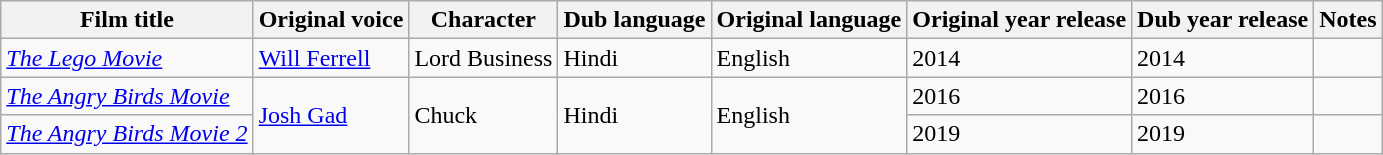<table class="wikitable sortable">
<tr>
<th>Film title</th>
<th>Original voice</th>
<th>Character</th>
<th>Dub language</th>
<th>Original language</th>
<th>Original year release</th>
<th>Dub year release</th>
<th>Notes</th>
</tr>
<tr>
<td><em><a href='#'>The Lego Movie</a></em></td>
<td><a href='#'>Will Ferrell</a></td>
<td>Lord Business</td>
<td>Hindi</td>
<td>English</td>
<td>2014</td>
<td>2014</td>
<td></td>
</tr>
<tr>
<td><em><a href='#'>The Angry Birds Movie</a></em></td>
<td rowspan="2"><a href='#'>Josh Gad</a></td>
<td rowspan="2">Chuck</td>
<td rowspan="2">Hindi</td>
<td rowspan=2">English</td>
<td>2016</td>
<td>2016</td>
<td></td>
</tr>
<tr>
<td><em><a href='#'>The Angry Birds Movie 2</a></em></td>
<td>2019</td>
<td>2019</td>
<td></td>
</tr>
</table>
